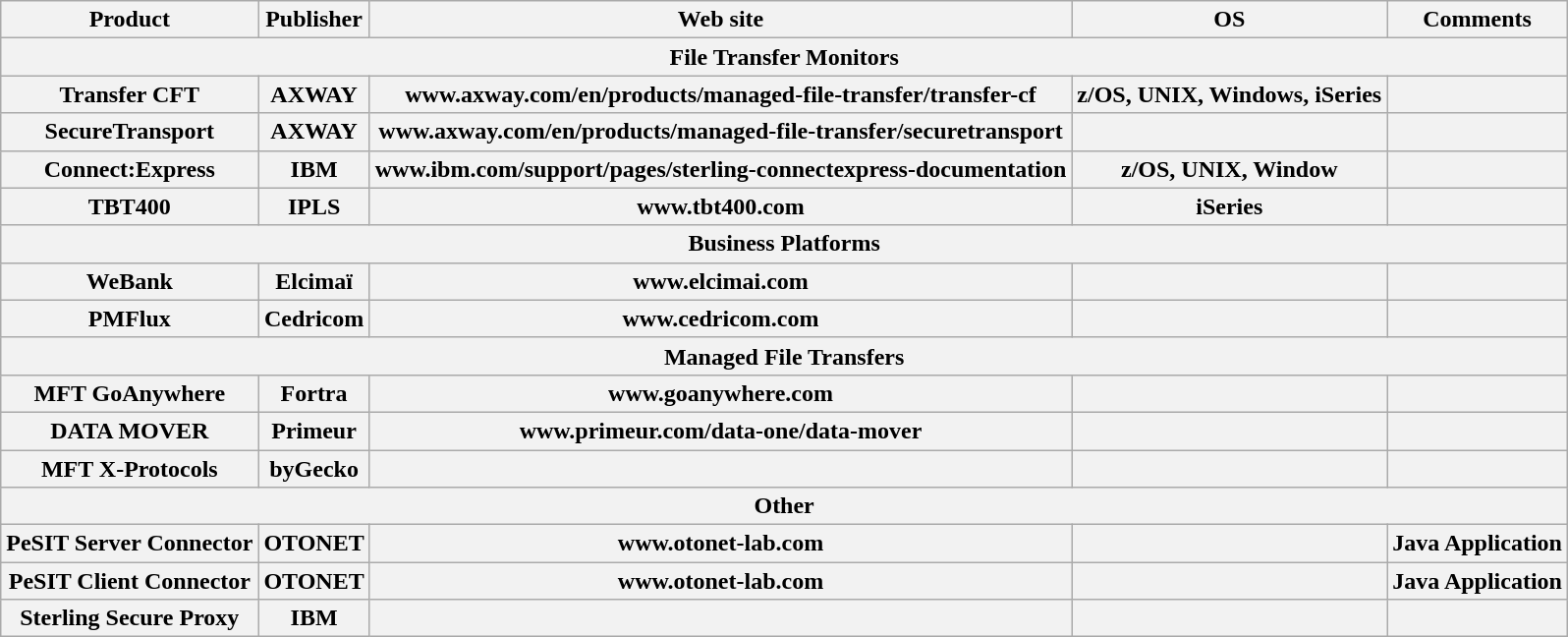<table class="wikitable">
<tr>
<th>Product</th>
<th>Publisher</th>
<th>Web site</th>
<th>OS</th>
<th>Comments</th>
</tr>
<tr>
<th colspan="5">File Transfer Monitors</th>
</tr>
<tr>
<th>Transfer CFT</th>
<th>AXWAY</th>
<th>www.axway.com/en/products/managed-file-transfer/transfer-cf</th>
<th>z/OS, UNIX, Windows, iSeries</th>
<th></th>
</tr>
<tr>
<th>SecureTransport</th>
<th>AXWAY</th>
<th>www.axway.com/en/products/managed-file-transfer/securetransport</th>
<th></th>
<th></th>
</tr>
<tr>
<th>Connect:Express</th>
<th>IBM</th>
<th>www.ibm.com/support/pages/sterling-connectexpress-documentation</th>
<th>z/OS, UNIX, Window</th>
<th></th>
</tr>
<tr>
<th>TBT400</th>
<th>IPLS</th>
<th>www.tbt400.com</th>
<th>iSeries</th>
<th></th>
</tr>
<tr>
<th colspan="5">Business Platforms</th>
</tr>
<tr>
<th>WeBank</th>
<th>Elcimaï</th>
<th>www.elcimai.com</th>
<th></th>
<th></th>
</tr>
<tr>
<th>PMFlux</th>
<th>Cedricom</th>
<th>www.cedricom.com</th>
<th></th>
<th></th>
</tr>
<tr>
<th colspan="5">Managed File Transfers</th>
</tr>
<tr>
<th>MFT GoAnywhere</th>
<th>Fortra</th>
<th>www.goanywhere.com</th>
<th></th>
<th></th>
</tr>
<tr>
<th>DATA MOVER</th>
<th>Primeur</th>
<th>www.primeur.com/data-one/data-mover</th>
<th></th>
<th></th>
</tr>
<tr>
<th>MFT X-Protocols</th>
<th>byGecko</th>
<th></th>
<th></th>
<th></th>
</tr>
<tr>
<th colspan="5">Other</th>
</tr>
<tr>
<th>PeSIT Server Connector</th>
<th>OTONET</th>
<th>www.otonet-lab.com</th>
<th></th>
<th>Java Application</th>
</tr>
<tr>
<th>PeSIT Client Connector</th>
<th>OTONET</th>
<th>www.otonet-lab.com</th>
<th></th>
<th>Java Application</th>
</tr>
<tr>
<th>Sterling Secure Proxy</th>
<th>IBM</th>
<th></th>
<th></th>
<th></th>
</tr>
</table>
